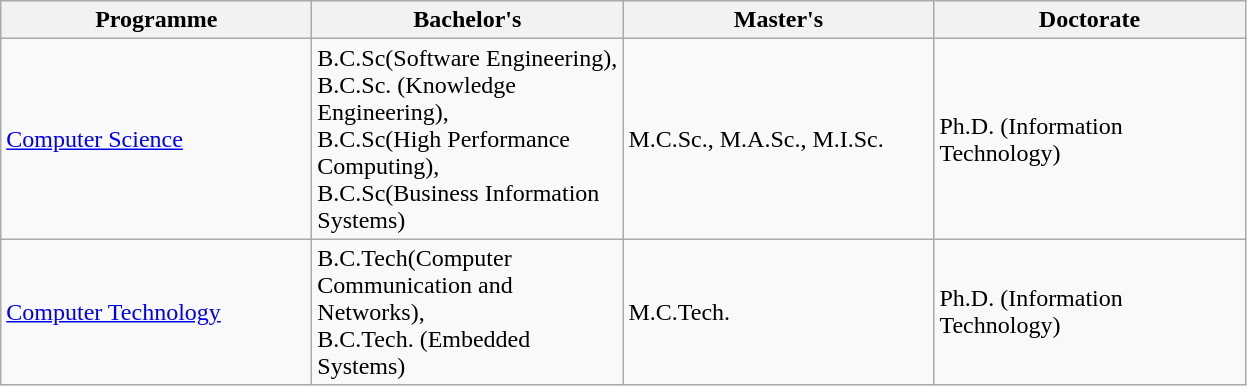<table class="wikitable">
<tr>
<th width="200">Programme</th>
<th width="200">Bachelor's</th>
<th width="200">Master's</th>
<th width="200">Doctorate</th>
</tr>
<tr>
<td><a href='#'>Computer Science</a></td>
<td>B.C.Sc(Software Engineering),<br>B.C.Sc. (Knowledge Engineering),<br>B.C.Sc(High Performance Computing),<br>B.C.Sc(Business Information Systems)</td>
<td>M.C.Sc., M.A.Sc., M.I.Sc.</td>
<td>Ph.D. (Information Technology)</td>
</tr>
<tr>
<td><a href='#'>Computer Technology</a></td>
<td>B.C.Tech(Computer Communication and Networks),<br>B.C.Tech. (Embedded Systems)</td>
<td>M.C.Tech.</td>
<td>Ph.D. (Information Technology)</td>
</tr>
</table>
